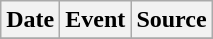<table class="wikitable">
<tr>
<th>Date</th>
<th>Event</th>
<th>Source</th>
</tr>
<tr>
</tr>
</table>
